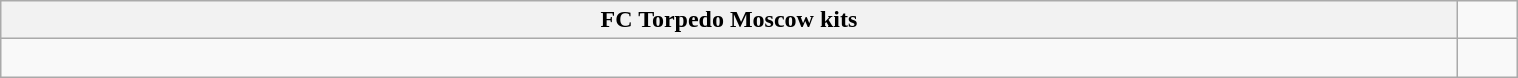<table class="wikitable collapsible collapsed" style="margin:1em auto; width:80%">
<tr>
<th>FC Torpedo Moscow kits</th>
</tr>
<tr>
<td><br>




</td>
<td></td>
</tr>
</table>
